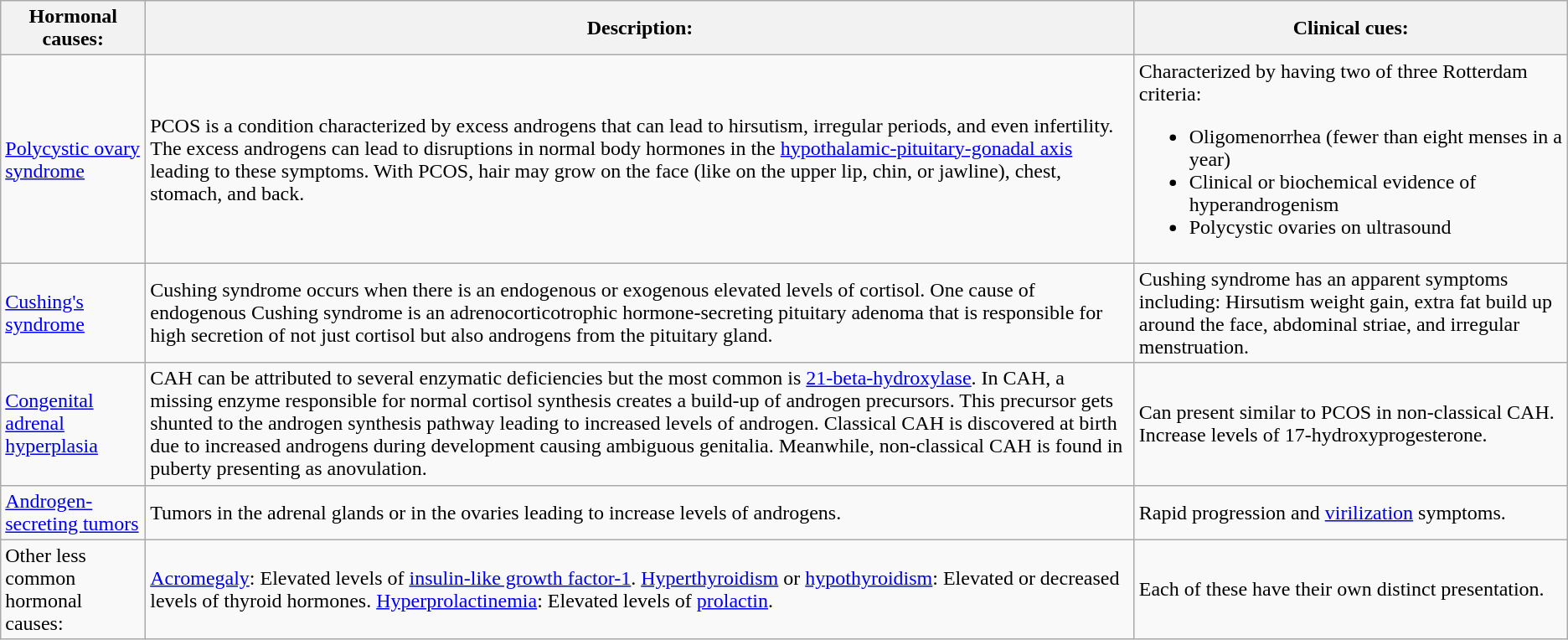<table class="wikitable">
<tr>
<th>Hormonal causes:</th>
<th>Description:</th>
<th>Clinical cues:</th>
</tr>
<tr>
<td><a href='#'>Polycystic ovary syndrome</a></td>
<td>PCOS is a condition characterized by excess androgens that can lead to hirsutism, irregular periods, and even infertility. The excess androgens can lead to disruptions in normal body hormones in the <a href='#'>hypothalamic-pituitary-gonadal axis</a> leading to these symptoms. With PCOS, hair may grow on the face (like on the upper lip, chin, or jawline), chest, stomach, and back.</td>
<td>Characterized by having two of three Rotterdam criteria:<br><ul><li>Oligomenorrhea (fewer than eight menses in a year)</li><li>Clinical or biochemical evidence of hyperandrogenism</li><li>Polycystic ovaries on ultrasound</li></ul></td>
</tr>
<tr>
<td><a href='#'>Cushing's syndrome</a></td>
<td>Cushing syndrome occurs when there is an endogenous or exogenous elevated levels of cortisol. One cause of endogenous Cushing syndrome is an adrenocorticotrophic hormone-secreting pituitary adenoma that is responsible for high secretion of not just cortisol but also androgens from the pituitary gland.</td>
<td>Cushing syndrome has an apparent symptoms including: Hirsutism weight gain, extra fat build up around the face, abdominal striae, and irregular menstruation.</td>
</tr>
<tr>
<td><a href='#'>Congenital adrenal hyperplasia</a></td>
<td>CAH can be attributed to several enzymatic deficiencies but the most common is <a href='#'>21-beta-hydroxylase</a>. In CAH, a missing enzyme responsible for normal cortisol synthesis creates a build-up of androgen precursors. This precursor gets shunted to the androgen synthesis pathway leading to increased levels of androgen. Classical CAH is discovered at birth due to increased androgens during development causing ambiguous genitalia. Meanwhile, non-classical CAH is found in puberty presenting as anovulation.</td>
<td>Can present similar to PCOS in non-classical CAH. Increase levels of 17-hydroxyprogesterone.</td>
</tr>
<tr>
<td><a href='#'>Androgen-secreting tumors</a></td>
<td>Tumors in the adrenal glands or in the ovaries leading to increase levels of androgens.</td>
<td>Rapid progression and <a href='#'>virilization</a> symptoms.</td>
</tr>
<tr>
<td>Other less common hormonal causes:</td>
<td><a href='#'>Acromegaly</a>: Elevated levels of <a href='#'>insulin-like growth factor-1</a>. <a href='#'>Hyperthyroidism</a> or <a href='#'>hypothyroidism</a>: Elevated or decreased levels of thyroid hormones. <a href='#'>Hyperprolactinemia</a>: Elevated levels of <a href='#'>prolactin</a>.</td>
<td>Each of these have their own distinct presentation.</td>
</tr>
</table>
